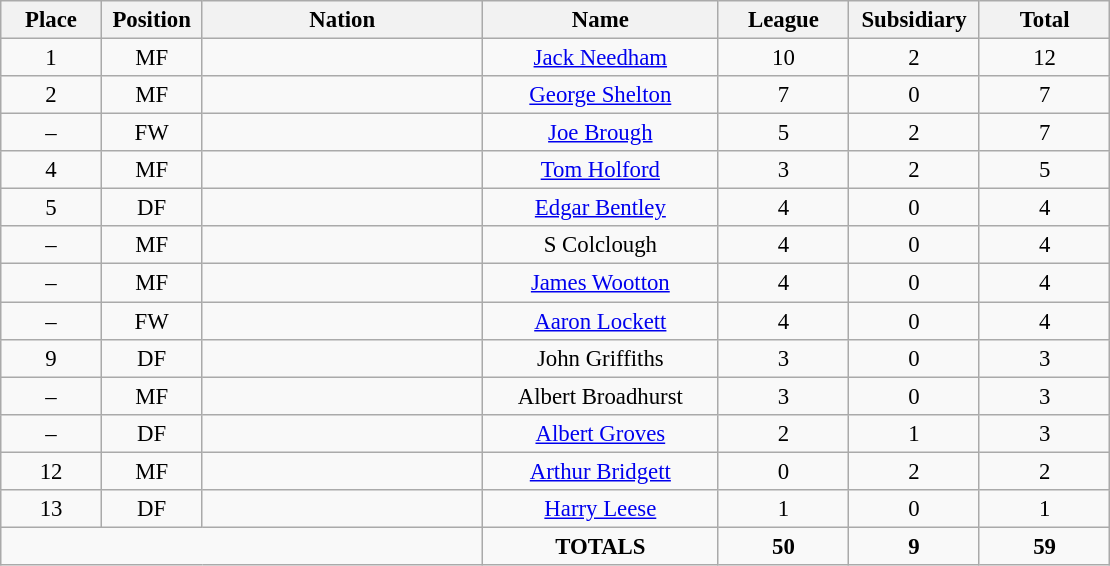<table class="wikitable" style="font-size: 95%; text-align: center;">
<tr>
<th width=60>Place</th>
<th width=60>Position</th>
<th width=180>Nation</th>
<th width=150>Name</th>
<th width=80>League</th>
<th width=80>Subsidiary</th>
<th width=80>Total</th>
</tr>
<tr>
<td>1</td>
<td>MF</td>
<td></td>
<td><a href='#'>Jack Needham</a></td>
<td>10</td>
<td>2</td>
<td>12</td>
</tr>
<tr>
<td>2</td>
<td>MF</td>
<td></td>
<td><a href='#'>George Shelton</a></td>
<td>7</td>
<td>0</td>
<td>7</td>
</tr>
<tr>
<td>–</td>
<td>FW</td>
<td></td>
<td><a href='#'>Joe Brough</a></td>
<td>5</td>
<td>2</td>
<td>7</td>
</tr>
<tr>
<td>4</td>
<td>MF</td>
<td></td>
<td><a href='#'>Tom Holford</a></td>
<td>3</td>
<td>2</td>
<td>5</td>
</tr>
<tr>
<td>5</td>
<td>DF</td>
<td></td>
<td><a href='#'>Edgar Bentley</a></td>
<td>4</td>
<td>0</td>
<td>4</td>
</tr>
<tr>
<td>–</td>
<td>MF</td>
<td></td>
<td>S Colclough</td>
<td>4</td>
<td>0</td>
<td>4</td>
</tr>
<tr>
<td>–</td>
<td>MF</td>
<td></td>
<td><a href='#'>James Wootton</a></td>
<td>4</td>
<td>0</td>
<td>4</td>
</tr>
<tr>
<td>–</td>
<td>FW</td>
<td></td>
<td><a href='#'>Aaron Lockett</a></td>
<td>4</td>
<td>0</td>
<td>4</td>
</tr>
<tr>
<td>9</td>
<td>DF</td>
<td></td>
<td>John Griffiths</td>
<td>3</td>
<td>0</td>
<td>3</td>
</tr>
<tr>
<td>–</td>
<td>MF</td>
<td></td>
<td>Albert Broadhurst</td>
<td>3</td>
<td>0</td>
<td>3</td>
</tr>
<tr>
<td>–</td>
<td>DF</td>
<td></td>
<td><a href='#'>Albert Groves</a></td>
<td>2</td>
<td>1</td>
<td>3</td>
</tr>
<tr>
<td>12</td>
<td>MF</td>
<td></td>
<td><a href='#'>Arthur Bridgett</a></td>
<td>0</td>
<td>2</td>
<td>2</td>
</tr>
<tr>
<td>13</td>
<td>DF</td>
<td></td>
<td><a href='#'>Harry Leese</a></td>
<td>1</td>
<td>0</td>
<td>1</td>
</tr>
<tr>
<td colspan="3"></td>
<td><strong>TOTALS</strong></td>
<td><strong>50</strong></td>
<td><strong>9</strong></td>
<td><strong>59</strong></td>
</tr>
</table>
